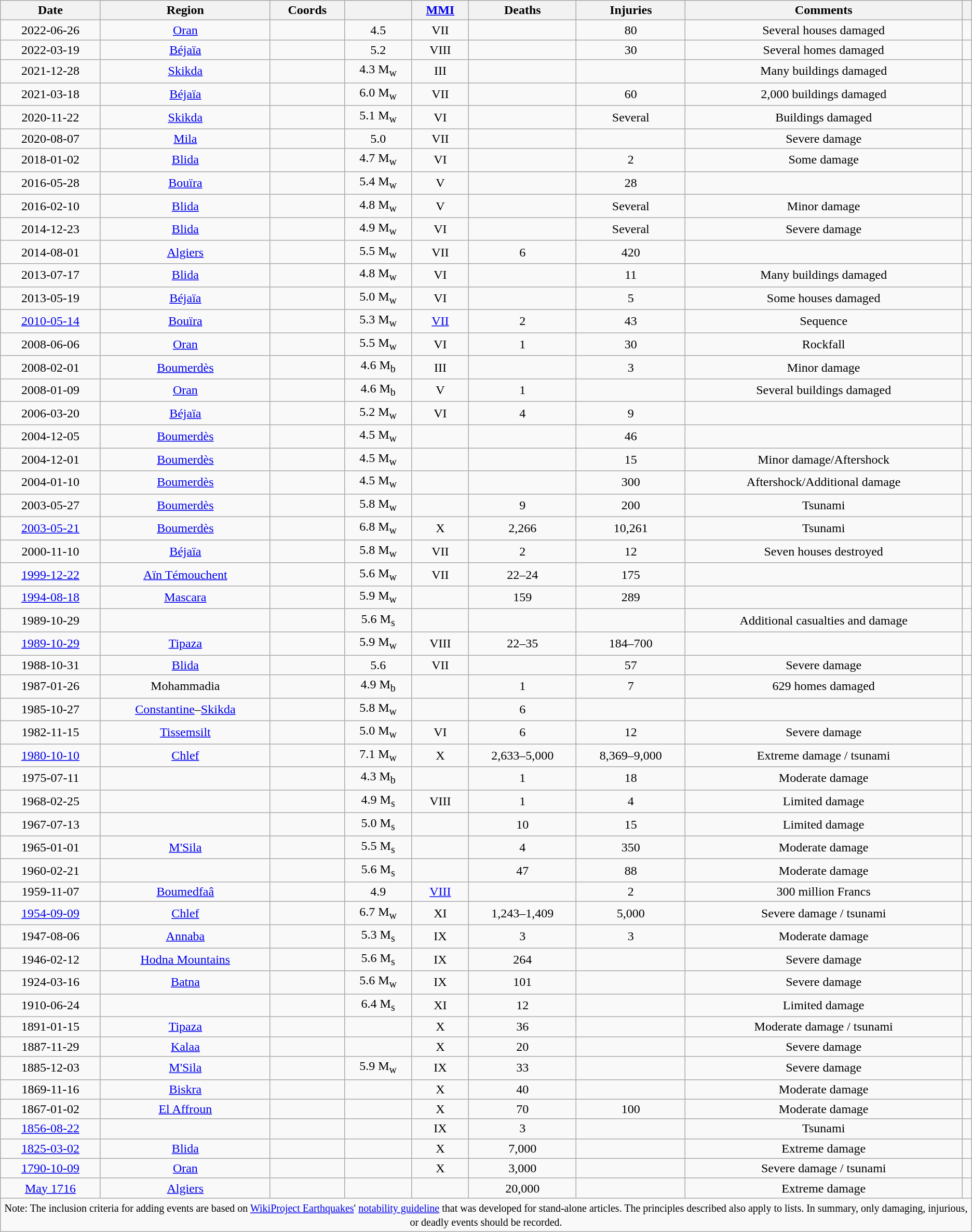<table class="wikitable sortable" style="text-align: center;">
<tr bgcolor="#ececec">
<th>Date</th>
<th>Region</th>
<th>Coords</th>
<th></th>
<th><a href='#'>MMI</a></th>
<th>Deaths</th>
<th>Injuries</th>
<th>Comments</th>
<th class="unsortable"></th>
</tr>
<tr>
<td>2022-06-26</td>
<td><a href='#'>Oran</a></td>
<td></td>
<td>4.5 </td>
<td>VII</td>
<td></td>
<td>80</td>
<td>Several houses damaged</td>
<td></td>
</tr>
<tr>
<td>2022-03-19</td>
<td><a href='#'>Béjaïa</a></td>
<td></td>
<td>5.2 </td>
<td>VIII</td>
<td></td>
<td>30</td>
<td>Several homes damaged</td>
<td></td>
</tr>
<tr>
<td>2021-12-28</td>
<td><a href='#'>Skikda</a></td>
<td></td>
<td>4.3 M<sub>w</sub></td>
<td>III</td>
<td></td>
<td></td>
<td>Many buildings damaged</td>
<td></td>
</tr>
<tr>
<td>2021-03-18</td>
<td><a href='#'>Béjaïa</a></td>
<td></td>
<td>6.0 M<sub>w </sub></td>
<td>VII</td>
<td></td>
<td>60</td>
<td>2,000 buildings damaged</td>
<td></td>
</tr>
<tr>
<td>2020-11-22</td>
<td><a href='#'>Skikda</a></td>
<td></td>
<td>5.1 M<sub>w</sub></td>
<td>VI</td>
<td></td>
<td>Several</td>
<td>Buildings damaged</td>
<td></td>
</tr>
<tr>
<td>2020-08-07</td>
<td><a href='#'>Mila</a></td>
<td></td>
<td>5.0 </td>
<td>VII</td>
<td></td>
<td></td>
<td>Severe damage</td>
<td></td>
</tr>
<tr>
<td>2018-01-02</td>
<td><a href='#'>Blida</a></td>
<td></td>
<td>4.7 M<sub>w</sub></td>
<td>VI</td>
<td></td>
<td>2</td>
<td>Some damage</td>
<td></td>
</tr>
<tr>
<td>2016-05-28</td>
<td><a href='#'>Bouïra</a></td>
<td></td>
<td>5.4 M<sub>w</sub></td>
<td>V</td>
<td></td>
<td>28</td>
<td></td>
<td></td>
</tr>
<tr>
<td>2016-02-10</td>
<td><a href='#'>Blida</a></td>
<td></td>
<td>4.8 M<sub>w</sub></td>
<td>V</td>
<td></td>
<td>Several</td>
<td>Minor damage</td>
<td></td>
</tr>
<tr>
<td>2014-12-23</td>
<td><a href='#'>Blida</a></td>
<td></td>
<td>4.9 M<sub>w</sub></td>
<td>VI</td>
<td></td>
<td>Several</td>
<td>Severe damage</td>
<td></td>
</tr>
<tr>
<td>2014-08-01</td>
<td><a href='#'>Algiers</a></td>
<td></td>
<td>5.5 M<sub>w</sub></td>
<td>VII</td>
<td>6</td>
<td>420</td>
<td></td>
<td></td>
</tr>
<tr>
<td>2013-07-17</td>
<td><a href='#'>Blida</a></td>
<td></td>
<td>4.8 M<sub>w </sub></td>
<td>VI</td>
<td></td>
<td>11</td>
<td>Many buildings damaged</td>
<td></td>
</tr>
<tr>
<td>2013-05-19</td>
<td><a href='#'>Béjaïa</a></td>
<td></td>
<td>5.0 M<sub>w </sub></td>
<td>VI</td>
<td></td>
<td>5</td>
<td>Some houses damaged</td>
<td></td>
</tr>
<tr>
<td><a href='#'>2010-05-14</a></td>
<td><a href='#'>Bouïra</a></td>
<td></td>
<td>5.3 M<sub>w</sub></td>
<td><a href='#'>VII</a></td>
<td>2</td>
<td>43</td>
<td>Sequence</td>
<td></td>
</tr>
<tr>
<td>2008-06-06</td>
<td><a href='#'>Oran</a></td>
<td></td>
<td>5.5 M<sub>w</sub></td>
<td>VI</td>
<td>1</td>
<td>30</td>
<td>Rockfall</td>
<td></td>
</tr>
<tr>
<td>2008-02-01</td>
<td><a href='#'>Boumerdès</a></td>
<td></td>
<td>4.6 M<sub>b</sub></td>
<td>III</td>
<td></td>
<td>3</td>
<td>Minor damage</td>
<td></td>
</tr>
<tr>
<td>2008-01-09</td>
<td><a href='#'>Oran</a></td>
<td></td>
<td>4.6 M<sub>b</sub></td>
<td>V</td>
<td>1</td>
<td></td>
<td>Several buildings damaged</td>
<td></td>
</tr>
<tr>
<td>2006-03-20</td>
<td><a href='#'>Béjaïa</a></td>
<td></td>
<td>5.2 M<sub>w</sub></td>
<td>VI</td>
<td>4</td>
<td>9</td>
<td></td>
<td></td>
</tr>
<tr>
<td>2004-12-05</td>
<td><a href='#'>Boumerdès</a></td>
<td></td>
<td>4.5 M<sub>w</sub></td>
<td></td>
<td></td>
<td>46</td>
<td></td>
<td></td>
</tr>
<tr>
<td>2004-12-01</td>
<td><a href='#'>Boumerdès</a></td>
<td></td>
<td>4.5 M<sub>w</sub></td>
<td></td>
<td></td>
<td>15</td>
<td>Minor damage/Aftershock</td>
<td></td>
</tr>
<tr>
<td>2004-01-10</td>
<td><a href='#'>Boumerdès</a></td>
<td></td>
<td>4.5 M<sub>w</sub></td>
<td></td>
<td></td>
<td>300</td>
<td>Aftershock/Additional damage</td>
<td></td>
</tr>
<tr>
<td>2003-05-27</td>
<td><a href='#'>Boumerdès</a></td>
<td></td>
<td>5.8 M<sub>w</sub></td>
<td></td>
<td>9</td>
<td>200</td>
<td>Tsunami</td>
<td></td>
</tr>
<tr>
<td><a href='#'>2003-05-21</a></td>
<td><a href='#'>Boumerdès</a></td>
<td></td>
<td>6.8 M<sub>w</sub></td>
<td>X</td>
<td>2,266</td>
<td>10,261</td>
<td>Tsunami</td>
<td></td>
</tr>
<tr>
<td>2000-11-10</td>
<td><a href='#'>Béjaïa</a></td>
<td></td>
<td>5.8 M<sub>w</sub></td>
<td>VII</td>
<td>2</td>
<td>12</td>
<td>Seven houses destroyed</td>
<td></td>
</tr>
<tr>
<td><a href='#'>1999-12-22</a></td>
<td><a href='#'>Aïn Témouchent</a></td>
<td></td>
<td>5.6 M<sub>w</sub></td>
<td>VII</td>
<td>22–24</td>
<td>175</td>
<td></td>
<td></td>
</tr>
<tr>
<td><a href='#'>1994-08-18</a></td>
<td><a href='#'>Mascara</a></td>
<td></td>
<td>5.9 M<sub>w</sub></td>
<td></td>
<td>159</td>
<td>289</td>
<td></td>
<td></td>
</tr>
<tr>
<td>1989-10-29</td>
<td></td>
<td></td>
<td>5.6 M<sub>s</sub></td>
<td></td>
<td></td>
<td></td>
<td>Additional casualties and damage</td>
<td></td>
</tr>
<tr>
<td><a href='#'>1989-10-29</a></td>
<td><a href='#'>Tipaza</a></td>
<td></td>
<td>5.9 M<sub>w</sub></td>
<td>VIII</td>
<td>22–35</td>
<td>184–700</td>
<td></td>
<td></td>
</tr>
<tr>
<td>1988-10-31</td>
<td><a href='#'>Blida</a></td>
<td></td>
<td>5.6 </td>
<td>VII</td>
<td></td>
<td>57</td>
<td>Severe damage</td>
<td></td>
</tr>
<tr>
<td>1987-01-26</td>
<td>Mohammadia</td>
<td></td>
<td>4.9 M<sub>b</sub></td>
<td></td>
<td>1</td>
<td>7</td>
<td>629 homes damaged</td>
<td></td>
</tr>
<tr>
<td>1985-10-27</td>
<td><a href='#'>Constantine</a>–<a href='#'>Skikda</a></td>
<td></td>
<td>5.8 M<sub>w</sub></td>
<td></td>
<td>6</td>
<td></td>
<td></td>
<td></td>
</tr>
<tr>
<td>1982-11-15</td>
<td><a href='#'>Tissemsilt</a></td>
<td></td>
<td>5.0 M<sub>w</sub></td>
<td>VI</td>
<td>6</td>
<td>12</td>
<td>Severe damage</td>
<td></td>
</tr>
<tr>
<td><a href='#'>1980-10-10</a></td>
<td><a href='#'>Chlef</a></td>
<td></td>
<td>7.1 M<sub>w</sub></td>
<td>X</td>
<td>2,633–5,000</td>
<td>8,369–9,000</td>
<td>Extreme damage / tsunami</td>
<td></td>
</tr>
<tr>
<td>1975-07-11</td>
<td></td>
<td></td>
<td>4.3 M<sub>b</sub></td>
<td></td>
<td>1</td>
<td>18</td>
<td>Moderate damage</td>
<td></td>
</tr>
<tr>
<td>1968-02-25</td>
<td></td>
<td></td>
<td>4.9 M<sub>s</sub></td>
<td>VIII</td>
<td>1</td>
<td>4</td>
<td>Limited damage</td>
<td></td>
</tr>
<tr>
<td>1967-07-13</td>
<td></td>
<td></td>
<td>5.0 M<sub>s</sub></td>
<td></td>
<td>10</td>
<td>15</td>
<td>Limited damage</td>
<td></td>
</tr>
<tr>
<td>1965-01-01</td>
<td><a href='#'>M'Sila</a></td>
<td></td>
<td>5.5 M<sub>s</sub></td>
<td></td>
<td>4</td>
<td>350</td>
<td>Moderate damage</td>
<td></td>
</tr>
<tr>
<td>1960-02-21</td>
<td></td>
<td></td>
<td>5.6 M<sub>s</sub></td>
<td></td>
<td>47</td>
<td>88</td>
<td>Moderate damage</td>
<td></td>
</tr>
<tr>
<td>1959-11-07</td>
<td><a href='#'>Boumedfaâ</a></td>
<td></td>
<td>4.9 </td>
<td><a href='#'>VIII</a></td>
<td></td>
<td>2</td>
<td>300 million Francs</td>
<td></td>
</tr>
<tr>
<td><a href='#'>1954-09-09</a></td>
<td><a href='#'>Chlef</a></td>
<td></td>
<td>6.7 M<sub>w</sub></td>
<td>XI</td>
<td>1,243–1,409</td>
<td>5,000</td>
<td>Severe damage / tsunami</td>
<td></td>
</tr>
<tr>
<td>1947-08-06</td>
<td><a href='#'>Annaba</a></td>
<td></td>
<td>5.3 M<sub>s</sub></td>
<td>IX</td>
<td>3</td>
<td>3</td>
<td>Moderate damage</td>
<td></td>
</tr>
<tr>
<td>1946-02-12</td>
<td><a href='#'>Hodna Mountains</a></td>
<td></td>
<td>5.6 M<sub>s</sub></td>
<td>IX</td>
<td>264</td>
<td></td>
<td>Severe damage</td>
<td></td>
</tr>
<tr>
<td>1924-03-16</td>
<td><a href='#'>Batna</a></td>
<td></td>
<td>5.6 M<sub>w</sub></td>
<td>IX</td>
<td>101</td>
<td></td>
<td>Severe damage</td>
<td></td>
</tr>
<tr>
<td>1910-06-24</td>
<td></td>
<td></td>
<td>6.4 M<sub>s</sub></td>
<td>XI</td>
<td>12</td>
<td></td>
<td>Limited damage</td>
<td></td>
</tr>
<tr>
<td>1891-01-15</td>
<td><a href='#'>Tipaza</a></td>
<td></td>
<td></td>
<td>X</td>
<td>36</td>
<td></td>
<td>Moderate damage / tsunami</td>
<td></td>
</tr>
<tr>
<td>1887-11-29</td>
<td><a href='#'>Kalaa</a></td>
<td></td>
<td></td>
<td>X</td>
<td>20</td>
<td></td>
<td>Severe damage</td>
<td></td>
</tr>
<tr>
<td>1885-12-03</td>
<td><a href='#'>M'Sila</a></td>
<td></td>
<td>5.9 M<sub>w</sub></td>
<td>IX</td>
<td>33</td>
<td></td>
<td>Severe damage</td>
<td></td>
</tr>
<tr>
<td>1869-11-16</td>
<td><a href='#'>Biskra</a></td>
<td></td>
<td></td>
<td>X</td>
<td>40</td>
<td></td>
<td>Moderate damage</td>
<td></td>
</tr>
<tr>
<td>1867-01-02</td>
<td><a href='#'>El Affroun</a></td>
<td></td>
<td></td>
<td>X</td>
<td>70</td>
<td>100</td>
<td>Moderate damage</td>
<td></td>
</tr>
<tr>
<td><a href='#'>1856-08-22</a></td>
<td></td>
<td></td>
<td></td>
<td>IX</td>
<td>3</td>
<td></td>
<td>Tsunami</td>
<td></td>
</tr>
<tr>
<td><a href='#'>1825-03-02</a></td>
<td><a href='#'>Blida</a></td>
<td></td>
<td></td>
<td>X</td>
<td>7,000</td>
<td></td>
<td>Extreme damage</td>
<td></td>
</tr>
<tr>
<td><a href='#'>1790-10-09</a></td>
<td><a href='#'>Oran</a></td>
<td></td>
<td></td>
<td>X</td>
<td>3,000</td>
<td></td>
<td>Severe damage / tsunami</td>
<td></td>
</tr>
<tr>
<td><a href='#'>May 1716</a></td>
<td><a href='#'>Algiers</a></td>
<td></td>
<td></td>
<td></td>
<td>20,000</td>
<td></td>
<td>Extreme damage</td>
<td></td>
</tr>
<tr class="sortbottom">
<td colspan="9" style="text-align: center;"><small>Note: The inclusion criteria for adding events are based on <a href='#'>WikiProject Earthquakes</a>' <a href='#'>notability guideline</a> that was developed for stand-alone articles. The principles described also apply to lists. In summary, only damaging, injurious, or deadly events should be recorded.</small></td>
</tr>
</table>
